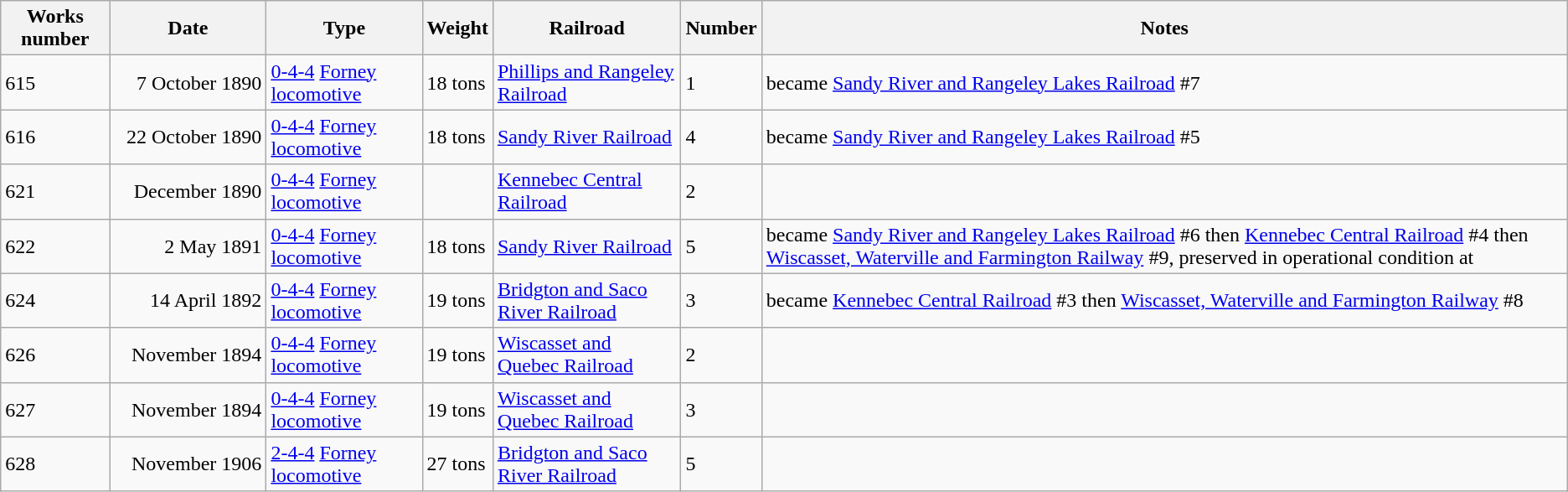<table class="wikitable">
<tr>
<th>Works number</th>
<th width="10%">Date</th>
<th>Type</th>
<th>Weight</th>
<th>Railroad</th>
<th>Number</th>
<th>Notes</th>
</tr>
<tr>
<td>615</td>
<td align="right">7 October 1890</td>
<td><a href='#'>0-4-4</a> <a href='#'>Forney locomotive</a></td>
<td>18 tons</td>
<td><a href='#'>Phillips and Rangeley Railroad</a></td>
<td>1</td>
<td>became <a href='#'>Sandy River and Rangeley Lakes Railroad</a> #7</td>
</tr>
<tr>
<td>616</td>
<td align="right">22 October 1890</td>
<td><a href='#'>0-4-4</a> <a href='#'>Forney locomotive</a></td>
<td>18 tons</td>
<td><a href='#'>Sandy River Railroad</a></td>
<td>4</td>
<td>became <a href='#'>Sandy River and Rangeley Lakes Railroad</a> #5</td>
</tr>
<tr>
<td>621</td>
<td align="right">December 1890</td>
<td><a href='#'>0-4-4</a> <a href='#'>Forney locomotive</a></td>
<td></td>
<td><a href='#'>Kennebec Central Railroad</a></td>
<td>2</td>
<td></td>
</tr>
<tr>
<td>622</td>
<td align="right">2 May 1891</td>
<td><a href='#'>0-4-4</a> <a href='#'>Forney locomotive</a></td>
<td>18 tons</td>
<td><a href='#'>Sandy River Railroad</a></td>
<td>5</td>
<td>became <a href='#'>Sandy River and Rangeley Lakes Railroad</a> #6 then <a href='#'>Kennebec Central Railroad</a> #4 then <a href='#'>Wiscasset, Waterville and Farmington Railway</a> #9, preserved in operational condition at </td>
</tr>
<tr>
<td>624</td>
<td align="right">14 April 1892</td>
<td><a href='#'>0-4-4</a> <a href='#'>Forney locomotive</a></td>
<td>19 tons</td>
<td><a href='#'>Bridgton and Saco River Railroad</a></td>
<td>3</td>
<td>became <a href='#'>Kennebec Central Railroad</a> #3 then <a href='#'>Wiscasset, Waterville and Farmington Railway</a> #8</td>
</tr>
<tr>
<td>626</td>
<td align="right">November 1894</td>
<td><a href='#'>0-4-4</a> <a href='#'>Forney locomotive</a></td>
<td>19 tons</td>
<td><a href='#'>Wiscasset and Quebec Railroad</a></td>
<td>2</td>
<td></td>
</tr>
<tr>
<td>627</td>
<td align="right">November 1894</td>
<td><a href='#'>0-4-4</a> <a href='#'>Forney locomotive</a></td>
<td>19 tons</td>
<td><a href='#'>Wiscasset and Quebec Railroad</a></td>
<td>3</td>
<td></td>
</tr>
<tr>
<td>628</td>
<td align="right">November 1906</td>
<td><a href='#'>2-4-4</a> <a href='#'>Forney locomotive</a></td>
<td>27 tons</td>
<td><a href='#'>Bridgton and Saco River Railroad</a></td>
<td>5</td>
<td></td>
</tr>
</table>
